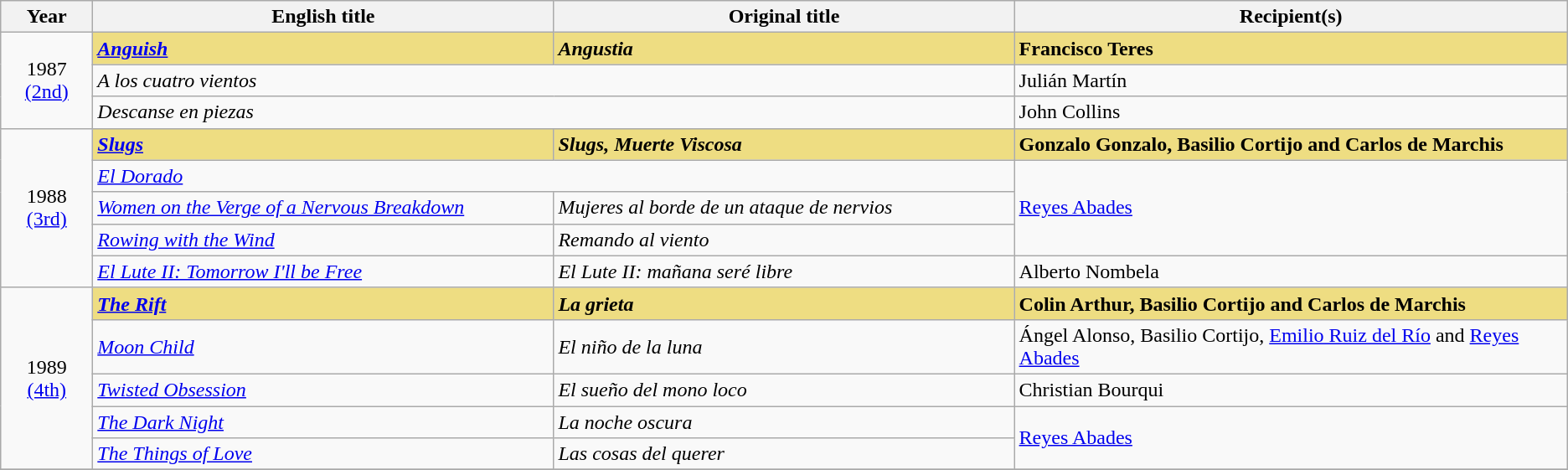<table class="wikitable sortable" style="text-align:left;"style="width:95%">
<tr>
<th scope="col" style="width:5%;">Year</th>
<th scope="col" style="width:25%;">English title</th>
<th scope="col" style="width:25%;">Original title</th>
<th scope="col" style="width:30%;">Recipient(s)</th>
</tr>
<tr>
<td rowspan="3" style="text-align:center;">1987<br><a href='#'>(2nd)</a></td>
<td style="background:#eedd82;"><strong><em><a href='#'>Anguish</a></em></strong></td>
<td style="background:#eedd82;"><strong><em>Angustia</em></strong></td>
<td style="background:#eedd82;"><strong>Francisco Teres</strong></td>
</tr>
<tr>
<td colspan="2"><em>A los cuatro vientos</em></td>
<td>Julián Martín</td>
</tr>
<tr>
<td colspan="2"><em>Descanse en piezas</em></td>
<td>John Collins</td>
</tr>
<tr>
<td rowspan="5" style="text-align:center;">1988<br><a href='#'>(3rd)</a></td>
<td style="background:#eedd82;"><strong><em><a href='#'>Slugs</a></em></strong></td>
<td style="background:#eedd82;"><strong><em>Slugs, Muerte Viscosa</em></strong></td>
<td style="background:#eedd82;"><strong>Gonzalo Gonzalo, Basilio Cortijo and Carlos de Marchis</strong></td>
</tr>
<tr>
<td colspan="2"><em><a href='#'>El Dorado</a></em></td>
<td rowspan="3"><a href='#'>Reyes Abades</a></td>
</tr>
<tr>
<td><em><a href='#'>Women on the Verge of a Nervous Breakdown</a></em></td>
<td><em>Mujeres al borde de un ataque de nervios</em></td>
</tr>
<tr>
<td><em><a href='#'>Rowing with the Wind</a></em></td>
<td><em>Remando al viento</em></td>
</tr>
<tr>
<td><em><a href='#'>El Lute II: Tomorrow I'll be Free</a></em></td>
<td><em>El Lute II: mañana seré libre</em></td>
<td>Alberto Nombela</td>
</tr>
<tr>
<td rowspan="5" style="text-align:center;">1989<br><a href='#'>(4th)</a></td>
<td style="background:#eedd82;"><strong><em><a href='#'>The Rift</a></em></strong></td>
<td style="background:#eedd82;"><strong><em>La grieta</em></strong></td>
<td style="background:#eedd82;"><strong>Colin Arthur, Basilio Cortijo and Carlos de Marchis</strong></td>
</tr>
<tr>
<td><em><a href='#'>Moon Child</a></em></td>
<td><em>El niño de la luna</em></td>
<td>Ángel Alonso, Basilio Cortijo, <a href='#'>Emilio Ruiz del Río</a> and <a href='#'>Reyes Abades</a></td>
</tr>
<tr>
<td><em><a href='#'>Twisted Obsession</a></em></td>
<td><em>El sueño del mono loco</em></td>
<td>Christian Bourqui</td>
</tr>
<tr>
<td><em><a href='#'>The Dark Night</a></em></td>
<td><em>La noche oscura</em></td>
<td rowspan="2"><a href='#'>Reyes Abades</a></td>
</tr>
<tr>
<td><em><a href='#'>The Things of Love</a></em></td>
<td><em>Las cosas del querer</em></td>
</tr>
<tr>
</tr>
</table>
